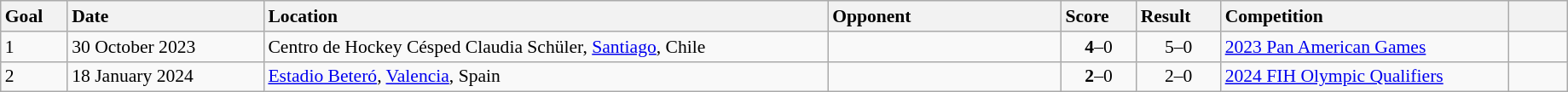<table class="wikitable sortable" style="font-size:90%" width=97%>
<tr>
<th style="width: 25px; text-align: left">Goal</th>
<th style="width: 100px; text-align: left">Date</th>
<th style="width: 300px; text-align: left">Location</th>
<th style="width: 120px; text-align: left">Opponent</th>
<th style="width: 30px; text-align: left">Score</th>
<th style="width: 30px; text-align: left">Result</th>
<th style="width: 150px; text-align: left">Competition</th>
<th style="width: 25px; text-align: left"></th>
</tr>
<tr>
<td>1</td>
<td>30 October 2023</td>
<td>Centro de Hockey Césped Claudia Schüler, <a href='#'>Santiago</a>, Chile</td>
<td></td>
<td align="center"><strong>4</strong>–0</td>
<td align="center">5–0</td>
<td><a href='#'>2023 Pan American Games</a></td>
<td></td>
</tr>
<tr>
<td>2</td>
<td>18 January 2024</td>
<td><a href='#'>Estadio Beteró</a>, <a href='#'>Valencia</a>, Spain</td>
<td></td>
<td align="center"><strong>2</strong>–0</td>
<td align="center">2–0</td>
<td><a href='#'>2024 FIH Olympic Qualifiers</a></td>
<td></td>
</tr>
</table>
